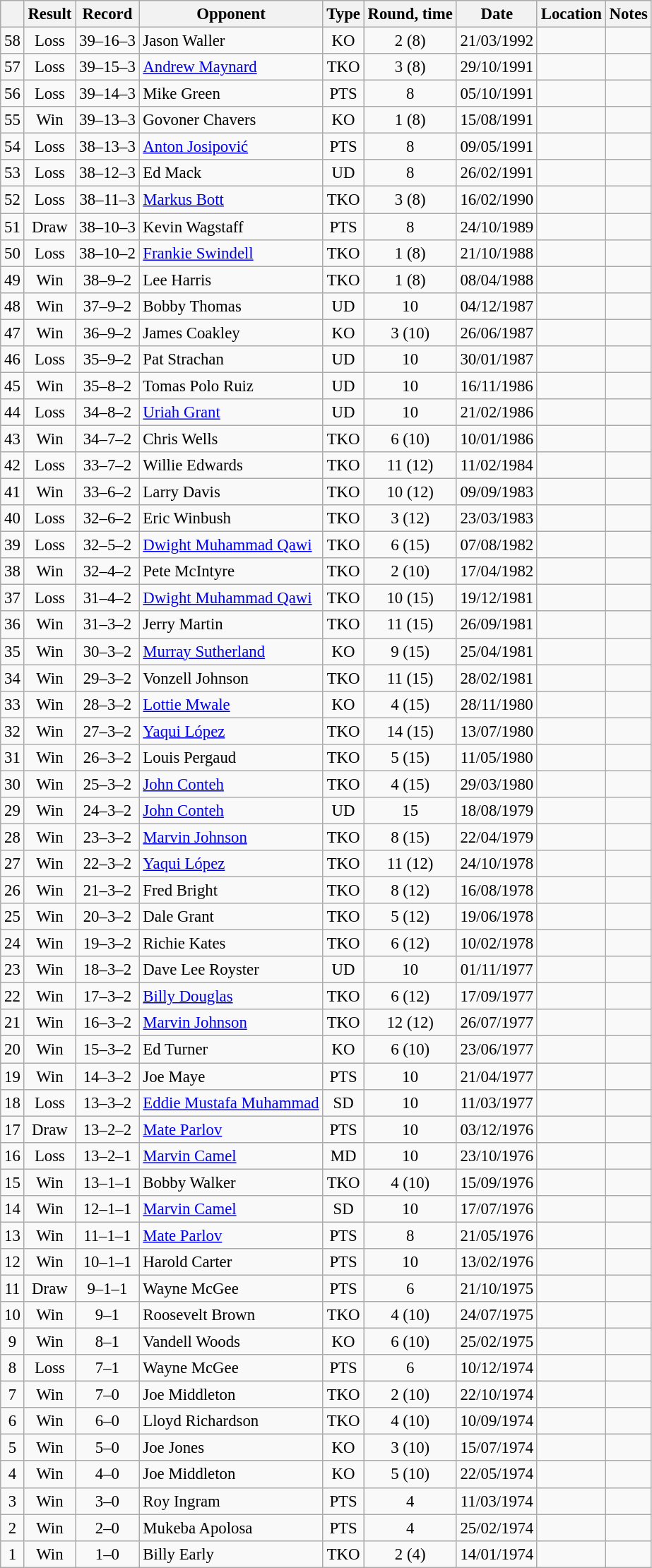<table class="wikitable" style="text-align:center; font-size:95%">
<tr>
<th></th>
<th>Result</th>
<th>Record</th>
<th>Opponent</th>
<th>Type</th>
<th>Round, time</th>
<th>Date</th>
<th>Location</th>
<th>Notes</th>
</tr>
<tr>
<td>58</td>
<td>Loss</td>
<td>39–16–3</td>
<td align=left> Jason Waller</td>
<td>KO</td>
<td>2 (8)</td>
<td>21/03/1992</td>
<td align=left> </td>
<td align=left></td>
</tr>
<tr>
<td>57</td>
<td>Loss</td>
<td>39–15–3</td>
<td align=left> <a href='#'>Andrew Maynard</a></td>
<td>TKO</td>
<td>3 (8)</td>
<td>29/10/1991</td>
<td align=left> </td>
<td align=left></td>
</tr>
<tr>
<td>56</td>
<td>Loss</td>
<td>39–14–3</td>
<td align=left> Mike Green</td>
<td>PTS</td>
<td>8</td>
<td>05/10/1991</td>
<td align=left> </td>
<td align=left></td>
</tr>
<tr>
<td>55</td>
<td>Win</td>
<td>39–13–3</td>
<td align=left> Govoner Chavers</td>
<td>KO</td>
<td>1 (8)</td>
<td>15/08/1991</td>
<td align=left> </td>
<td align=left></td>
</tr>
<tr>
<td>54</td>
<td>Loss</td>
<td>38–13–3</td>
<td align=left> <a href='#'>Anton Josipović</a></td>
<td>PTS</td>
<td>8</td>
<td>09/05/1991</td>
<td align=left> </td>
<td align=left></td>
</tr>
<tr>
<td>53</td>
<td>Loss</td>
<td>38–12–3</td>
<td align=left> Ed Mack</td>
<td>UD</td>
<td>8</td>
<td>26/02/1991</td>
<td align=left> </td>
<td align=left></td>
</tr>
<tr>
<td>52</td>
<td>Loss</td>
<td>38–11–3</td>
<td align=left> <a href='#'>Markus Bott</a></td>
<td>TKO</td>
<td>3 (8)</td>
<td>16/02/1990</td>
<td align=left> </td>
<td align=left></td>
</tr>
<tr>
<td>51</td>
<td>Draw</td>
<td>38–10–3</td>
<td align=left> Kevin Wagstaff</td>
<td>PTS</td>
<td>8</td>
<td>24/10/1989</td>
<td align=left> </td>
<td align=left></td>
</tr>
<tr>
<td>50</td>
<td>Loss</td>
<td>38–10–2</td>
<td align=left> <a href='#'>Frankie Swindell</a></td>
<td>TKO</td>
<td>1 (8)</td>
<td>21/10/1988</td>
<td align=left> </td>
<td align=left></td>
</tr>
<tr>
<td>49</td>
<td>Win</td>
<td>38–9–2</td>
<td align=left> Lee Harris</td>
<td>TKO</td>
<td>1 (8)</td>
<td>08/04/1988</td>
<td align=left> </td>
<td align=left></td>
</tr>
<tr>
<td>48</td>
<td>Win</td>
<td>37–9–2</td>
<td align=left> Bobby Thomas</td>
<td>UD</td>
<td>10</td>
<td>04/12/1987</td>
<td align=left> </td>
<td align=left></td>
</tr>
<tr>
<td>47</td>
<td>Win</td>
<td>36–9–2</td>
<td align=left> James Coakley</td>
<td>KO</td>
<td>3 (10)</td>
<td>26/06/1987</td>
<td align=left> </td>
<td align=left></td>
</tr>
<tr>
<td>46</td>
<td>Loss</td>
<td>35–9–2</td>
<td align=left> Pat Strachan</td>
<td>UD</td>
<td>10</td>
<td>30/01/1987</td>
<td align=left> </td>
<td align=left></td>
</tr>
<tr>
<td>45</td>
<td>Win</td>
<td>35–8–2</td>
<td align=left> Tomas Polo Ruiz</td>
<td>UD</td>
<td>10</td>
<td>16/11/1986</td>
<td align=left> </td>
<td align=left></td>
</tr>
<tr>
<td>44</td>
<td>Loss</td>
<td>34–8–2</td>
<td align=left> <a href='#'>Uriah Grant</a></td>
<td>UD</td>
<td>10</td>
<td>21/02/1986</td>
<td align=left> </td>
<td align=left></td>
</tr>
<tr>
<td>43</td>
<td>Win</td>
<td>34–7–2</td>
<td align=left> Chris Wells</td>
<td>TKO</td>
<td>6 (10)</td>
<td>10/01/1986</td>
<td align=left> </td>
<td align=left></td>
</tr>
<tr>
<td>42</td>
<td>Loss</td>
<td>33–7–2</td>
<td align=left> Willie Edwards</td>
<td>TKO</td>
<td>11 (12)</td>
<td>11/02/1984</td>
<td align=left> </td>
<td align=left></td>
</tr>
<tr>
<td>41</td>
<td>Win</td>
<td>33–6–2</td>
<td align=left> Larry Davis</td>
<td>TKO</td>
<td>10 (12)</td>
<td>09/09/1983</td>
<td align=left> </td>
<td align=left></td>
</tr>
<tr>
<td>40</td>
<td>Loss</td>
<td>32–6–2</td>
<td align=left> Eric Winbush</td>
<td>TKO</td>
<td>3 (12)</td>
<td>23/03/1983</td>
<td align=left> </td>
<td align=left></td>
</tr>
<tr>
<td>39</td>
<td>Loss</td>
<td>32–5–2</td>
<td align=left> <a href='#'>Dwight Muhammad Qawi</a></td>
<td>TKO</td>
<td>6 (15)</td>
<td>07/08/1982</td>
<td align=left> </td>
<td align=left></td>
</tr>
<tr>
<td>38</td>
<td>Win</td>
<td>32–4–2</td>
<td align=left> Pete McIntyre</td>
<td>TKO</td>
<td>2 (10)</td>
<td>17/04/1982</td>
<td align=left> </td>
<td align=left></td>
</tr>
<tr>
<td>37</td>
<td>Loss</td>
<td>31–4–2</td>
<td align=left> <a href='#'>Dwight Muhammad Qawi</a></td>
<td>TKO</td>
<td>10 (15)</td>
<td>19/12/1981</td>
<td align=left> </td>
<td align=left></td>
</tr>
<tr>
<td>36</td>
<td>Win</td>
<td>31–3–2</td>
<td align=left> Jerry Martin</td>
<td>TKO</td>
<td>11 (15)</td>
<td>26/09/1981</td>
<td align=left> </td>
<td align=left></td>
</tr>
<tr>
<td>35</td>
<td>Win</td>
<td>30–3–2</td>
<td align=left> <a href='#'>Murray Sutherland</a></td>
<td>KO</td>
<td>9 (15)</td>
<td>25/04/1981</td>
<td align=left> </td>
<td align=left></td>
</tr>
<tr>
<td>34</td>
<td>Win</td>
<td>29–3–2</td>
<td align=left> Vonzell Johnson</td>
<td>TKO</td>
<td>11 (15)</td>
<td>28/02/1981</td>
<td align=left> </td>
<td align=left></td>
</tr>
<tr>
<td>33</td>
<td>Win</td>
<td>28–3–2</td>
<td align=left> <a href='#'>Lottie Mwale</a></td>
<td>KO</td>
<td>4 (15)</td>
<td>28/11/1980</td>
<td align=left> </td>
<td align=left></td>
</tr>
<tr>
<td>32</td>
<td>Win</td>
<td>27–3–2</td>
<td align=left> <a href='#'>Yaqui López</a></td>
<td>TKO</td>
<td>14 (15)</td>
<td>13/07/1980</td>
<td align=left> </td>
<td align=left></td>
</tr>
<tr>
<td>31</td>
<td>Win</td>
<td>26–3–2</td>
<td align=left> Louis Pergaud</td>
<td>TKO</td>
<td>5 (15)</td>
<td>11/05/1980</td>
<td align=left> </td>
<td align=left></td>
</tr>
<tr>
<td>30</td>
<td>Win</td>
<td>25–3–2</td>
<td align=left> <a href='#'>John Conteh</a></td>
<td>TKO</td>
<td>4 (15)</td>
<td>29/03/1980</td>
<td align=left> </td>
<td align=left></td>
</tr>
<tr>
<td>29</td>
<td>Win</td>
<td>24–3–2</td>
<td align=left> <a href='#'>John Conteh</a></td>
<td>UD</td>
<td>15</td>
<td>18/08/1979</td>
<td align=left> </td>
<td align=left></td>
</tr>
<tr>
<td>28</td>
<td>Win</td>
<td>23–3–2</td>
<td align=left> <a href='#'>Marvin Johnson</a></td>
<td>TKO</td>
<td>8 (15)</td>
<td>22/04/1979</td>
<td align=left> </td>
<td align=left></td>
</tr>
<tr>
<td>27</td>
<td>Win</td>
<td>22–3–2</td>
<td align=left> <a href='#'>Yaqui López</a></td>
<td>TKO</td>
<td>11 (12)</td>
<td>24/10/1978</td>
<td align=left> </td>
<td align=left></td>
</tr>
<tr>
<td>26</td>
<td>Win</td>
<td>21–3–2</td>
<td align=left> Fred Bright</td>
<td>TKO</td>
<td>8 (12)</td>
<td>16/08/1978</td>
<td align=left> </td>
<td align=left></td>
</tr>
<tr>
<td>25</td>
<td>Win</td>
<td>20–3–2</td>
<td align=left> Dale Grant</td>
<td>TKO</td>
<td>5 (12)</td>
<td>19/06/1978</td>
<td align=left> </td>
<td align=left></td>
</tr>
<tr>
<td>24</td>
<td>Win</td>
<td>19–3–2</td>
<td align=left> Richie Kates</td>
<td>TKO</td>
<td>6 (12)</td>
<td>10/02/1978</td>
<td align=left> </td>
<td align=left></td>
</tr>
<tr>
<td>23</td>
<td>Win</td>
<td>18–3–2</td>
<td align=left> Dave Lee Royster</td>
<td>UD</td>
<td>10</td>
<td>01/11/1977</td>
<td align=left> </td>
<td align=left></td>
</tr>
<tr>
<td>22</td>
<td>Win</td>
<td>17–3–2</td>
<td align=left> <a href='#'>Billy Douglas</a></td>
<td>TKO</td>
<td>6 (12)</td>
<td>17/09/1977</td>
<td align=left> </td>
<td align=left></td>
</tr>
<tr>
<td>21</td>
<td>Win</td>
<td>16–3–2</td>
<td align=left> <a href='#'>Marvin Johnson</a></td>
<td>TKO</td>
<td>12 (12)</td>
<td>26/07/1977</td>
<td align=left> </td>
<td align=left></td>
</tr>
<tr>
<td>20</td>
<td>Win</td>
<td>15–3–2</td>
<td align=left> Ed Turner</td>
<td>KO</td>
<td>6 (10)</td>
<td>23/06/1977</td>
<td align=left> </td>
<td align=left></td>
</tr>
<tr>
<td>19</td>
<td>Win</td>
<td>14–3–2</td>
<td align=left> Joe Maye</td>
<td>PTS</td>
<td>10</td>
<td>21/04/1977</td>
<td align=left> </td>
<td align=left></td>
</tr>
<tr>
<td>18</td>
<td>Loss</td>
<td>13–3–2</td>
<td align=left> <a href='#'>Eddie Mustafa Muhammad</a></td>
<td>SD</td>
<td>10</td>
<td>11/03/1977</td>
<td align=left> </td>
<td align=left></td>
</tr>
<tr>
<td>17</td>
<td>Draw</td>
<td>13–2–2</td>
<td align=left> <a href='#'>Mate Parlov</a></td>
<td>PTS</td>
<td>10</td>
<td>03/12/1976</td>
<td align=left> </td>
<td align=left></td>
</tr>
<tr>
<td>16</td>
<td>Loss</td>
<td>13–2–1</td>
<td align=left> <a href='#'>Marvin Camel</a></td>
<td>MD</td>
<td>10</td>
<td>23/10/1976</td>
<td align=left> </td>
<td align=left></td>
</tr>
<tr>
<td>15</td>
<td>Win</td>
<td>13–1–1</td>
<td align=left> Bobby Walker</td>
<td>TKO</td>
<td>4 (10)</td>
<td>15/09/1976</td>
<td align=left> </td>
<td align=left></td>
</tr>
<tr>
<td>14</td>
<td>Win</td>
<td>12–1–1</td>
<td align=left> <a href='#'>Marvin Camel</a></td>
<td>SD</td>
<td>10</td>
<td>17/07/1976</td>
<td align=left> </td>
<td align=left></td>
</tr>
<tr>
<td>13</td>
<td>Win</td>
<td>11–1–1</td>
<td align=left> <a href='#'>Mate Parlov</a></td>
<td>PTS</td>
<td>8</td>
<td>21/05/1976</td>
<td align=left> </td>
<td align=left></td>
</tr>
<tr>
<td>12</td>
<td>Win</td>
<td>10–1–1</td>
<td align=left> Harold Carter</td>
<td>PTS</td>
<td>10</td>
<td>13/02/1976</td>
<td align=left> </td>
<td align=left></td>
</tr>
<tr>
<td>11</td>
<td>Draw</td>
<td>9–1–1</td>
<td align=left> Wayne McGee</td>
<td>PTS</td>
<td>6</td>
<td>21/10/1975</td>
<td align=left> </td>
<td align=left></td>
</tr>
<tr>
<td>10</td>
<td>Win</td>
<td>9–1</td>
<td align=left> Roosevelt Brown</td>
<td>TKO</td>
<td>4 (10)</td>
<td>24/07/1975</td>
<td align=left> </td>
<td align=left></td>
</tr>
<tr>
<td>9</td>
<td>Win</td>
<td>8–1</td>
<td align=left> Vandell Woods</td>
<td>KO</td>
<td>6 (10)</td>
<td>25/02/1975</td>
<td align=left> </td>
<td align=left></td>
</tr>
<tr>
<td>8</td>
<td>Loss</td>
<td>7–1</td>
<td align=left> Wayne McGee</td>
<td>PTS</td>
<td>6</td>
<td>10/12/1974</td>
<td align=left> </td>
<td align=left></td>
</tr>
<tr>
<td>7</td>
<td>Win</td>
<td>7–0</td>
<td align=left> Joe Middleton</td>
<td>TKO</td>
<td>2 (10)</td>
<td>22/10/1974</td>
<td align=left> </td>
<td align=left></td>
</tr>
<tr>
<td>6</td>
<td>Win</td>
<td>6–0</td>
<td align=left> Lloyd Richardson</td>
<td>TKO</td>
<td>4 (10)</td>
<td>10/09/1974</td>
<td align=left> </td>
<td align=left></td>
</tr>
<tr>
<td>5</td>
<td>Win</td>
<td>5–0</td>
<td align=left> Joe Jones</td>
<td>KO</td>
<td>3 (10)</td>
<td>15/07/1974</td>
<td align=left> </td>
<td align=left></td>
</tr>
<tr>
<td>4</td>
<td>Win</td>
<td>4–0</td>
<td align=left> Joe Middleton</td>
<td>KO</td>
<td>5 (10)</td>
<td>22/05/1974</td>
<td align=left> </td>
<td align=left></td>
</tr>
<tr>
<td>3</td>
<td>Win</td>
<td>3–0</td>
<td align=left> Roy Ingram</td>
<td>PTS</td>
<td>4</td>
<td>11/03/1974</td>
<td align=left> </td>
<td align=left></td>
</tr>
<tr>
<td>2</td>
<td>Win</td>
<td>2–0</td>
<td align=left> Mukeba Apolosa</td>
<td>PTS</td>
<td>4</td>
<td>25/02/1974</td>
<td align=left> </td>
<td align=left></td>
</tr>
<tr>
<td>1</td>
<td>Win</td>
<td>1–0</td>
<td align=left> Billy Early</td>
<td>TKO</td>
<td>2 (4)</td>
<td>14/01/1974</td>
<td align=left> </td>
<td align=left></td>
</tr>
</table>
